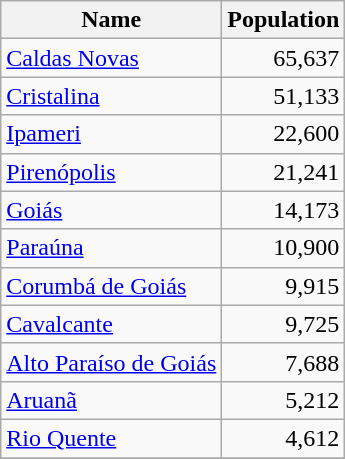<table class="wikitable">
<tr>
<th>Name</th>
<th>Population</th>
</tr>
<tr>
<td><a href='#'>Caldas Novas</a></td>
<td align=right>65,637</td>
</tr>
<tr>
<td><a href='#'>Cristalina</a></td>
<td align=right>51,133</td>
</tr>
<tr>
<td><a href='#'>Ipameri</a></td>
<td align=right>22,600</td>
</tr>
<tr>
<td><a href='#'>Pirenópolis</a></td>
<td align=right>21,241</td>
</tr>
<tr>
<td><a href='#'>Goiás</a></td>
<td align=right>14,173</td>
</tr>
<tr>
<td><a href='#'>Paraúna</a></td>
<td align=right>10,900</td>
</tr>
<tr>
<td><a href='#'>Corumbá de Goiás</a></td>
<td align=right>9,915</td>
</tr>
<tr>
<td><a href='#'>Cavalcante</a></td>
<td align=right>9,725</td>
</tr>
<tr>
<td><a href='#'>Alto Paraíso de Goiás</a></td>
<td align=right>7,688</td>
</tr>
<tr>
<td><a href='#'>Aruanã</a></td>
<td align=right>5,212</td>
</tr>
<tr>
<td><a href='#'>Rio Quente</a></td>
<td align=right>4,612</td>
</tr>
<tr>
</tr>
</table>
